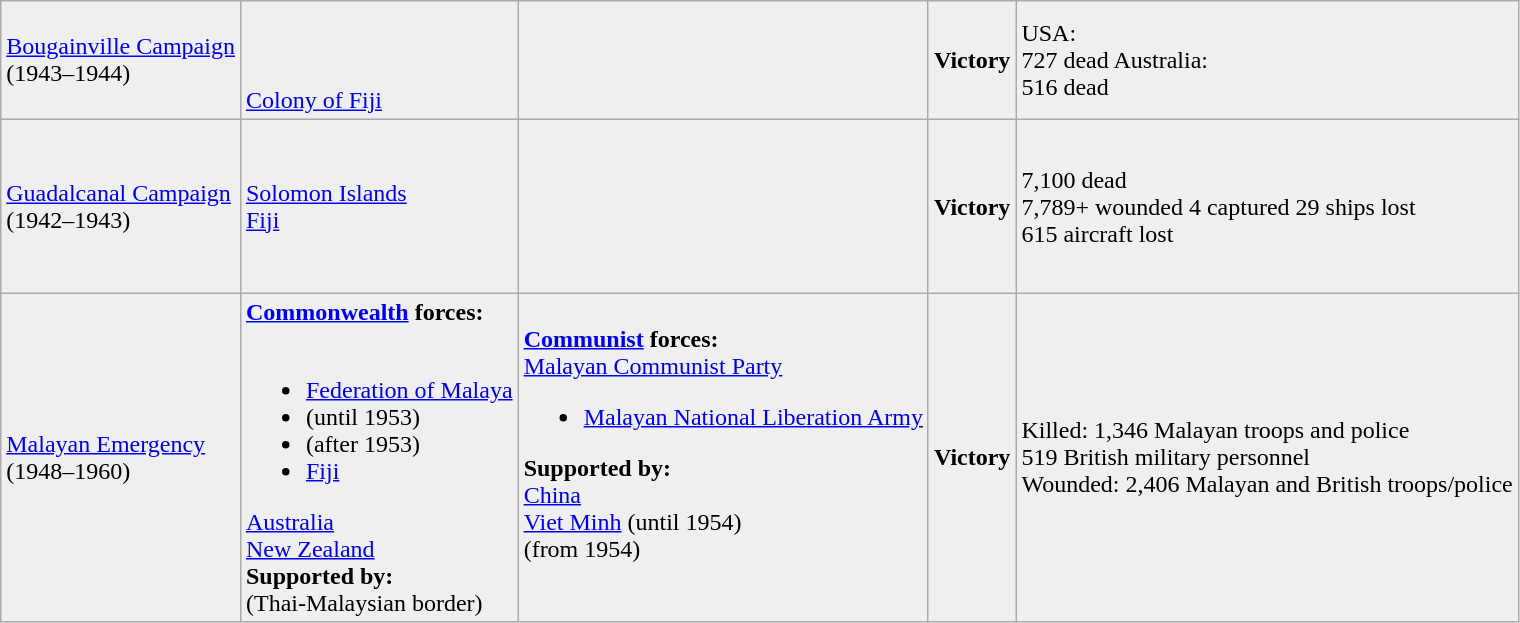<table class="wikitable">
<tr>
<td style="background:#efefef"><a href='#'>Bougainville Campaign</a><br>(1943–1944)</td>
<td style="background:#efefef"><br><br> <br>  <a href='#'>Colony of Fiji</a></td>
<td style="background:#efefef"></td>
<td style="background:#efefef"><strong>Victory</strong></td>
<td style="background:#efefef"><div>USA:<br>727 dead
Australia:<br>516 dead</div></td>
</tr>
<tr>
<td style="background:#efefef"><a href='#'>Guadalcanal Campaign</a><br>(1942–1943)</td>
<td style="background:#efefef"><br><br>  <a href='#'>Solomon Islands</a><br> <a href='#'>Fiji</a><br><br><br></td>
<td style="background:#efefef"></td>
<td style="background:#efefef"><strong>Victory</strong></td>
<td style="background:#efefef"><div>7,100 dead<br>7,789+ wounded
4 captured
29 ships lost<br>615 aircraft lost</div></td>
</tr>
<tr>
<td style="background:#efefef"><a href='#'>Malayan Emergency</a><br>(1948–1960)</td>
<td style="background:#efefef"><strong><a href='#'>Commonwealth</a> forces:</strong><br><br><ul><li> <a href='#'>Federation of Malaya</a></li><li> (until 1953)</li><li> (after 1953)</li><li> <a href='#'>Fiji</a></li></ul> <a href='#'>Australia</a><br>
 <a href='#'>New Zealand</a>
<br><strong>Supported by:</strong><br> (Thai-Malaysian border)</td>
<td style="background:#efefef"><strong><a href='#'>Communist</a> forces:</strong><br> <a href='#'>Malayan Communist Party</a><br><ul><li> <a href='#'>Malayan National Liberation Army</a></li></ul><strong>Supported by:</strong><br> <a href='#'>China</a><br> <a href='#'>Viet Minh</a> (until 1954)<br> (from 1954)<br><br></td>
<td style="background:#efefef"><strong>Victory</strong></td>
<td style="background:#efefef"><div>Killed: 1,346 Malayan troops and police<br>519 British military personnel<br>Wounded: 2,406 Malayan and British troops/police</div></td>
</tr>
</table>
